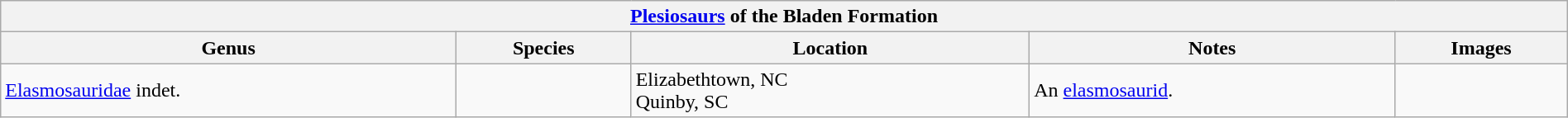<table class="wikitable" width="100%" align="center">
<tr>
<th colspan="7" align="center"><strong><a href='#'>Plesiosaurs</a> of the Bladen Formation</strong></th>
</tr>
<tr>
<th>Genus</th>
<th>Species</th>
<th>Location</th>
<th>Notes</th>
<th>Images</th>
</tr>
<tr>
<td><a href='#'>Elasmosauridae</a> indet.</td>
<td></td>
<td>Elizabethtown, NC<br>Quinby, SC</td>
<td>An <a href='#'>elasmosaurid</a>.</td>
<td></td>
</tr>
</table>
